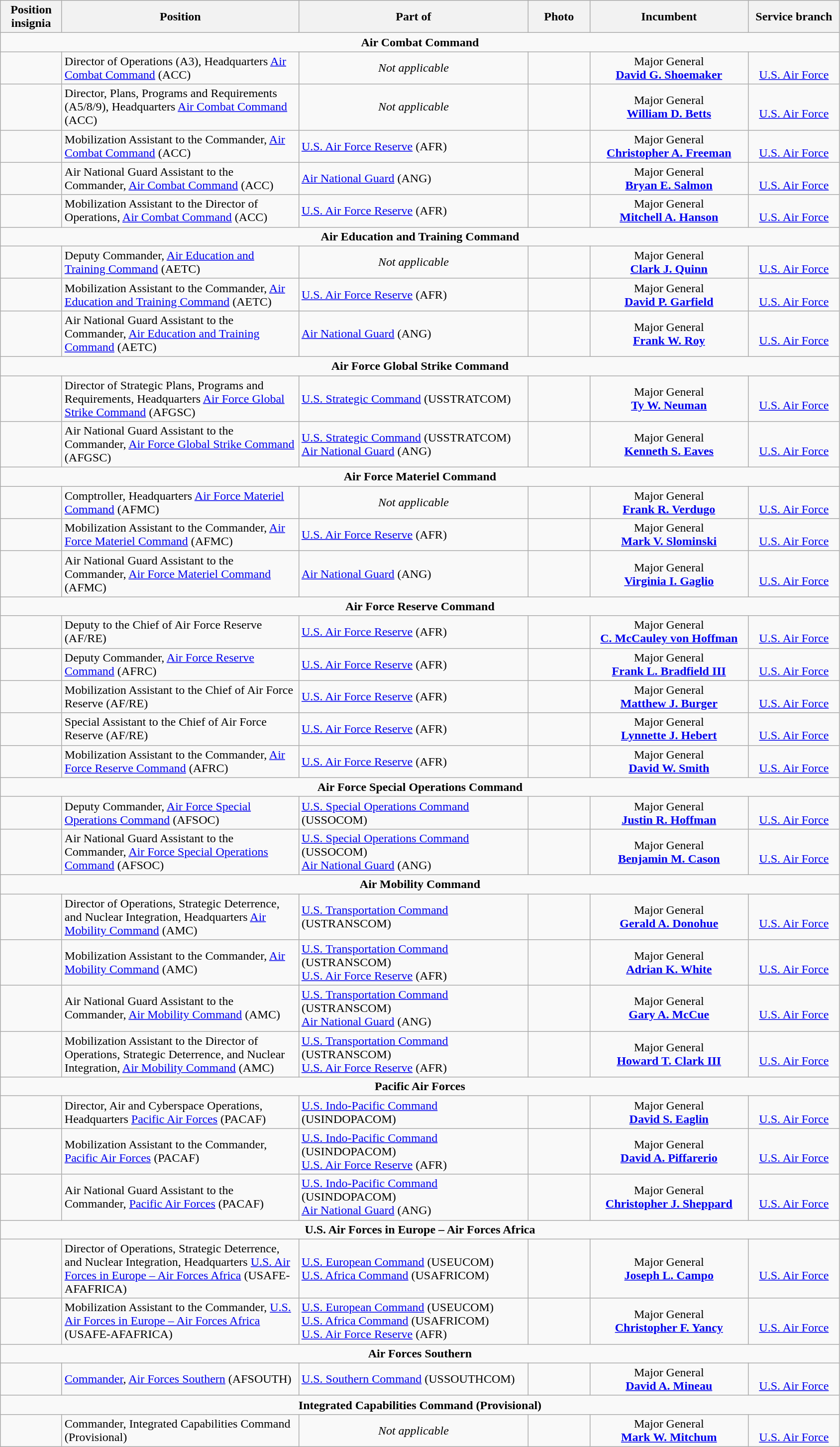<table class="wikitable">
<tr>
<th width="75" style="text-align:center">Position insignia</th>
<th width="310" style="text-align:center">Position</th>
<th width="300" style="text-align:center">Part of</th>
<th width="75" style="text-align:center">Photo</th>
<th width="205" style="text-align:center">Incumbent</th>
<th width="115" style="text-align:center">Service branch</th>
</tr>
<tr>
<td colspan="6" style="text-align:center"><strong>Air Combat Command</strong></td>
</tr>
<tr>
<td></td>
<td>Director of Operations (A3), Headquarters <a href='#'>Air Combat Command</a> (ACC)</td>
<td style="text-align:center"><em>Not applicable</em></td>
<td></td>
<td style="text-align:center">Major General<br><strong><a href='#'>David G. Shoemaker</a></strong></td>
<td style="text-align:center"><br><a href='#'>U.S. Air Force</a></td>
</tr>
<tr>
<td></td>
<td>Director, Plans, Programs and Requirements (A5/8/9), Headquarters <a href='#'>Air Combat Command</a> (ACC)</td>
<td style="text-align:center"><em>Not applicable</em></td>
<td></td>
<td style="text-align:center">Major General<br><strong><a href='#'>William D. Betts</a></strong></td>
<td style="text-align:center"><br><a href='#'>U.S. Air Force</a></td>
</tr>
<tr>
<td></td>
<td>Mobilization Assistant to the Commander, <a href='#'>Air Combat Command</a> (ACC)</td>
<td> <a href='#'>U.S. Air Force Reserve</a> (AFR)</td>
<td></td>
<td style="text-align:center">Major General<br><strong><a href='#'>Christopher A. Freeman</a></strong></td>
<td style="text-align:center"><br><a href='#'>U.S. Air Force</a></td>
</tr>
<tr>
<td></td>
<td>Air National Guard Assistant to the Commander, <a href='#'>Air Combat Command</a> (ACC)</td>
<td> <a href='#'>Air National Guard</a> (ANG)</td>
<td></td>
<td style="text-align:center">Major General<br><strong><a href='#'>Bryan E. Salmon</a></strong></td>
<td style="text-align:center"><br><a href='#'>U.S. Air Force</a></td>
</tr>
<tr>
<td></td>
<td>Mobilization Assistant to the Director of Operations, <a href='#'>Air Combat Command</a> (ACC)</td>
<td> <a href='#'>U.S. Air Force Reserve</a> (AFR)</td>
<td></td>
<td style="text-align:center">Major General<br><strong><a href='#'>Mitchell A. Hanson</a></strong></td>
<td style="text-align:center"><br><a href='#'>U.S. Air Force</a></td>
</tr>
<tr>
<td colspan="6" style="text-align:center"><strong>Air Education and Training Command</strong></td>
</tr>
<tr>
<td></td>
<td>Deputy Commander, <a href='#'>Air Education and Training Command</a> (AETC)</td>
<td style="text-align:center"><em>Not applicable</em></td>
<td></td>
<td style="text-align:center">Major General<br><strong><a href='#'>Clark J. Quinn</a></strong></td>
<td style="text-align:center"><br><a href='#'>U.S. Air Force</a></td>
</tr>
<tr>
<td></td>
<td>Mobilization Assistant to the Commander, <a href='#'>Air Education and Training Command</a> (AETC)</td>
<td> <a href='#'>U.S. Air Force Reserve</a> (AFR)</td>
<td></td>
<td style="text-align:center">Major General<br><strong><a href='#'>David P. Garfield</a></strong></td>
<td style="text-align:center"><br><a href='#'>U.S. Air Force</a></td>
</tr>
<tr>
<td></td>
<td>Air National Guard Assistant to the Commander, <a href='#'>Air Education and Training Command</a> (AETC)</td>
<td> <a href='#'>Air National Guard</a> (ANG)</td>
<td></td>
<td style="text-align:center">Major General<br><strong><a href='#'>Frank W. Roy</a></strong></td>
<td style="text-align:center"><br><a href='#'>U.S. Air Force</a></td>
</tr>
<tr>
<td colspan="6" style="text-align:center"><strong>Air Force Global Strike Command</strong></td>
</tr>
<tr>
<td></td>
<td>Director of Strategic Plans, Programs and Requirements, Headquarters <a href='#'>Air Force Global Strike Command</a> (AFGSC)</td>
<td> <a href='#'>U.S. Strategic Command</a> (USSTRATCOM)</td>
<td></td>
<td style="text-align:center">Major General<br><strong><a href='#'>Ty W. Neuman</a></strong></td>
<td style="text-align:center"><br><a href='#'>U.S. Air Force</a></td>
</tr>
<tr>
<td></td>
<td>Air National Guard Assistant to the Commander, <a href='#'>Air Force Global Strike Command</a> (AFGSC)</td>
<td> <a href='#'>U.S. Strategic Command</a> (USSTRATCOM)<br> <a href='#'>Air National Guard</a> (ANG)</td>
<td></td>
<td style="text-align:center">Major General<br><strong><a href='#'>Kenneth S. Eaves</a></strong></td>
<td style="text-align:center"><br><a href='#'>U.S. Air Force</a></td>
</tr>
<tr>
<td colspan="6" style="text-align:center"><strong>Air Force Materiel Command</strong></td>
</tr>
<tr>
<td></td>
<td>Comptroller, Headquarters <a href='#'>Air Force Materiel Command</a> (AFMC)</td>
<td style="text-align:center"><em>Not applicable</em></td>
<td></td>
<td style="text-align:center">Major General<br><strong><a href='#'>Frank R. Verdugo</a></strong></td>
<td style="text-align:center"><br><a href='#'>U.S. Air Force</a></td>
</tr>
<tr>
<td></td>
<td>Mobilization Assistant to the Commander, <a href='#'>Air Force Materiel Command</a> (AFMC)</td>
<td> <a href='#'>U.S. Air Force Reserve</a> (AFR)</td>
<td></td>
<td style="text-align:center">Major General<br><strong><a href='#'>Mark V. Slominski</a></strong></td>
<td style="text-align:center"><br><a href='#'>U.S. Air Force</a></td>
</tr>
<tr>
<td></td>
<td>Air National Guard Assistant to the Commander, <a href='#'>Air Force Materiel Command</a> (AFMC)</td>
<td> <a href='#'>Air National Guard</a> (ANG)</td>
<td></td>
<td style="text-align:center">Major General<br><strong><a href='#'>Virginia I. Gaglio</a></strong></td>
<td style="text-align:center"><br><a href='#'>U.S. Air Force</a></td>
</tr>
<tr>
<td colspan="6" style="text-align:center"><strong>Air Force Reserve Command</strong></td>
</tr>
<tr>
<td></td>
<td>Deputy to the Chief of Air Force Reserve (AF/RE)</td>
<td> <a href='#'>U.S. Air Force Reserve</a> (AFR)</td>
<td></td>
<td style="text-align:center">Major General<br><strong><a href='#'>C. McCauley von Hoffman</a></strong></td>
<td style="text-align:center"><br><a href='#'>U.S. Air Force</a></td>
</tr>
<tr>
<td></td>
<td>Deputy Commander, <a href='#'>Air Force Reserve Command</a> (AFRC)</td>
<td> <a href='#'>U.S. Air Force Reserve</a> (AFR)</td>
<td></td>
<td style="text-align:center">Major General<br><strong><a href='#'>Frank L. Bradfield III</a></strong></td>
<td style="text-align:center"><br><a href='#'>U.S. Air Force</a></td>
</tr>
<tr>
<td></td>
<td>Mobilization Assistant to the Chief of Air Force Reserve (AF/RE)</td>
<td> <a href='#'>U.S. Air Force Reserve</a> (AFR)</td>
<td></td>
<td style="text-align:center">Major General<br><strong><a href='#'>Matthew J. Burger</a></strong></td>
<td style="text-align:center"><br><a href='#'>U.S. Air Force</a></td>
</tr>
<tr>
<td></td>
<td>Special Assistant to the Chief of Air Force Reserve (AF/RE)</td>
<td> <a href='#'>U.S. Air Force Reserve</a> (AFR)</td>
<td></td>
<td style="text-align:center">Major General<br><strong><a href='#'>Lynnette J. Hebert</a></strong></td>
<td style="text-align:center"><br><a href='#'>U.S. Air Force</a></td>
</tr>
<tr>
<td></td>
<td>Mobilization Assistant to the Commander, <a href='#'>Air Force Reserve Command</a> (AFRC)</td>
<td> <a href='#'>U.S. Air Force Reserve</a> (AFR)</td>
<td></td>
<td style="text-align:center">Major General<br><strong><a href='#'>David W. Smith</a></strong></td>
<td style="text-align:center"><br><a href='#'>U.S. Air Force</a></td>
</tr>
<tr>
<td colspan="6" style="text-align:center"><strong>Air Force Special Operations Command</strong></td>
</tr>
<tr>
<td></td>
<td>Deputy Commander, <a href='#'>Air Force Special Operations Command</a> (AFSOC)</td>
<td> <a href='#'>U.S. Special Operations Command</a> (USSOCOM)</td>
<td></td>
<td style="text-align:center">Major General<br><strong><a href='#'>Justin R. Hoffman</a></strong></td>
<td style="text-align:center"><br><a href='#'>U.S. Air Force</a></td>
</tr>
<tr>
<td></td>
<td>Air National Guard Assistant to the Commander, <a href='#'>Air Force Special Operations Command</a> (AFSOC)</td>
<td> <a href='#'>U.S. Special Operations Command</a> (USSOCOM)<br> <a href='#'>Air National Guard</a> (ANG)</td>
<td></td>
<td style="text-align:center">Major General<br><strong><a href='#'>Benjamin M. Cason</a></strong></td>
<td style="text-align:center"><br><a href='#'>U.S. Air Force</a></td>
</tr>
<tr>
<td colspan="6" style="text-align:center"><strong>Air Mobility Command</strong></td>
</tr>
<tr>
<td></td>
<td>Director of Operations, Strategic Deterrence, and Nuclear Integration, Headquarters <a href='#'>Air Mobility Command</a> (AMC)</td>
<td> <a href='#'>U.S. Transportation Command</a> (USTRANSCOM)</td>
<td></td>
<td style="text-align:center">Major General<br><strong><a href='#'>Gerald A. Donohue</a></strong></td>
<td style="text-align:center"><br><a href='#'>U.S. Air Force</a></td>
</tr>
<tr>
<td></td>
<td>Mobilization Assistant to the Commander, <a href='#'>Air Mobility Command</a> (AMC)</td>
<td> <a href='#'>U.S. Transportation Command</a> (USTRANSCOM)<br> <a href='#'>U.S. Air Force Reserve</a> (AFR)</td>
<td></td>
<td style="text-align:center">Major General<br><strong><a href='#'>Adrian K. White</a></strong></td>
<td style="text-align:center"><br><a href='#'>U.S. Air Force</a></td>
</tr>
<tr>
<td></td>
<td>Air National Guard Assistant to the Commander, <a href='#'>Air Mobility Command</a> (AMC)</td>
<td> <a href='#'>U.S. Transportation Command</a> (USTRANSCOM)<br> <a href='#'>Air National Guard</a> (ANG)</td>
<td></td>
<td style="text-align:center">Major General<br><strong><a href='#'>Gary A. McCue</a></strong></td>
<td style="text-align:center"><br><a href='#'>U.S. Air Force</a></td>
</tr>
<tr>
<td></td>
<td>Mobilization Assistant to the Director of Operations, Strategic Deterrence, and Nuclear Integration, <a href='#'>Air Mobility Command</a> (AMC)</td>
<td> <a href='#'>U.S. Transportation Command</a> (USTRANSCOM)<br> <a href='#'>U.S. Air Force Reserve</a> (AFR)</td>
<td></td>
<td style="text-align:center">Major General<br><strong><a href='#'>Howard T. Clark III</a></strong></td>
<td style="text-align:center"><br><a href='#'>U.S. Air Force</a></td>
</tr>
<tr>
<td colspan="6" style="text-align:center"><strong>Pacific Air Forces</strong></td>
</tr>
<tr>
<td></td>
<td>Director, Air and Cyberspace Operations, Headquarters <a href='#'>Pacific Air Forces</a> (PACAF)</td>
<td> <a href='#'>U.S. Indo-Pacific Command</a> (USINDOPACOM)</td>
<td></td>
<td style="text-align:center">Major General<br><strong><a href='#'>David S. Eaglin</a></strong></td>
<td style="text-align:center"><br><a href='#'>U.S. Air Force</a></td>
</tr>
<tr>
<td></td>
<td>Mobilization Assistant to the Commander, <a href='#'>Pacific Air Forces</a> (PACAF)</td>
<td> <a href='#'>U.S. Indo-Pacific Command</a> (USINDOPACOM)<br> <a href='#'>U.S. Air Force Reserve</a> (AFR)</td>
<td></td>
<td style="text-align:center">Major General<br><strong><a href='#'>David A. Piffarerio</a></strong></td>
<td style="text-align:center"><br><a href='#'>U.S. Air Force</a></td>
</tr>
<tr>
<td></td>
<td>Air National Guard Assistant to the Commander, <a href='#'>Pacific Air Forces</a> (PACAF)</td>
<td> <a href='#'>U.S. Indo-Pacific Command</a> (USINDOPACOM)<br> <a href='#'>Air National Guard</a> (ANG)</td>
<td></td>
<td style="text-align:center">Major General<br><strong><a href='#'>Christopher J. Sheppard</a></strong></td>
<td style="text-align:center"><br><a href='#'>U.S. Air Force</a></td>
</tr>
<tr>
<td colspan="6" style="text-align:center"><strong>U.S. Air Forces in Europe – Air Forces Africa</strong></td>
</tr>
<tr>
<td> </td>
<td>Director of Operations, Strategic Deterrence, and Nuclear Integration, Headquarters <a href='#'>U.S. Air Forces in Europe – Air Forces Africa</a> (USAFE-AFAFRICA)</td>
<td> <a href='#'>U.S. European Command</a> (USEUCOM)<br> <a href='#'>U.S. Africa Command</a> (USAFRICOM)</td>
<td></td>
<td style="text-align:center">Major General<br><strong><a href='#'>Joseph L. Campo</a></strong></td>
<td style="text-align:center"><br><a href='#'>U.S. Air Force</a></td>
</tr>
<tr>
<td> </td>
<td>Mobilization Assistant to the Commander, <a href='#'>U.S. Air Forces in Europe – Air Forces Africa</a> (USAFE-AFAFRICA)</td>
<td> <a href='#'>U.S. European Command</a> (USEUCOM)<br> <a href='#'>U.S. Africa Command</a> (USAFRICOM)<br> <a href='#'>U.S. Air Force Reserve</a> (AFR)</td>
<td></td>
<td style="text-align:center">Major General<br><strong><a href='#'>Christopher F. Yancy</a></strong></td>
<td style="text-align:center"><br><a href='#'>U.S. Air Force</a></td>
</tr>
<tr>
<td colspan="6" style="text-align:center"><strong>Air Forces Southern</strong></td>
</tr>
<tr>
<td></td>
<td><a href='#'>Commander</a>, <a href='#'>Air Forces Southern</a> (AFSOUTH)</td>
<td> <a href='#'>U.S. Southern Command</a> (USSOUTHCOM)</td>
<td></td>
<td style="text-align:center">Major General<br><strong><a href='#'>David A. Mineau</a></strong></td>
<td style="text-align:center"><br><a href='#'>U.S. Air Force</a></td>
</tr>
<tr>
<td colspan="6" style="text-align:center"><strong>Integrated Capabilities Command (Provisional)</strong></td>
</tr>
<tr>
<td></td>
<td>Commander, Integrated Capabilities Command (Provisional)</td>
<td style="text-align:center"><em>Not applicable</em></td>
<td></td>
<td style="text-align:center">Major General<br><strong><a href='#'>Mark W. Mitchum</a></strong></td>
<td style="text-align:center"><br><a href='#'>U.S. Air Force</a></td>
</tr>
</table>
